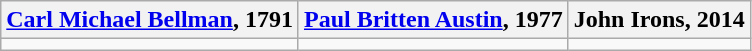<table class="wikitable">
<tr>
<th><a href='#'>Carl Michael Bellman</a>, 1791</th>
<th><a href='#'>Paul Britten Austin</a>, 1977</th>
<th>John Irons, 2014</th>
</tr>
<tr>
<td></td>
<td></td>
<td></td>
</tr>
</table>
